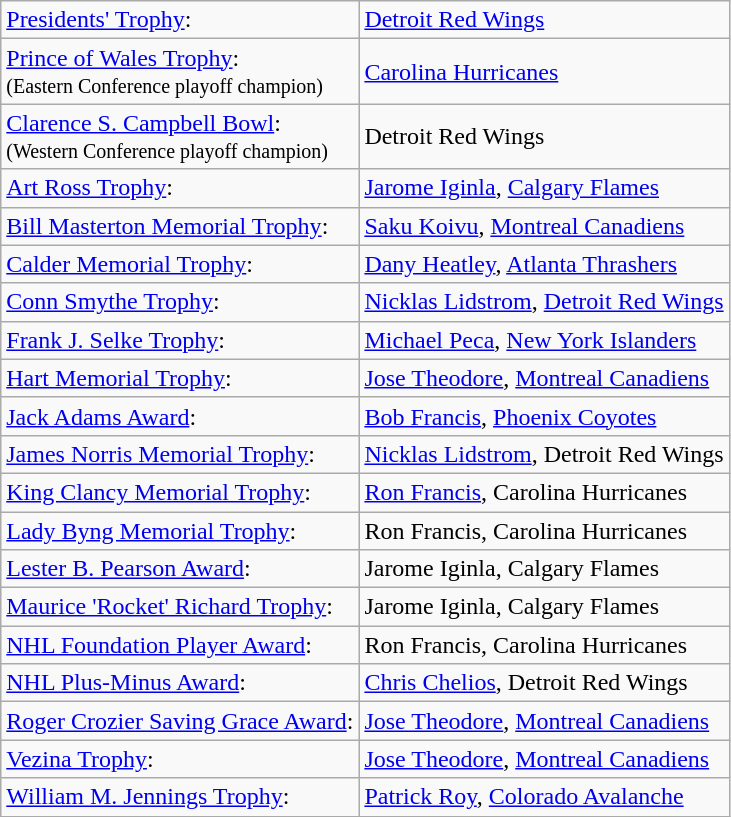<table class="wikitable">
<tr>
<td><a href='#'>Presidents' Trophy</a>:</td>
<td><a href='#'>Detroit Red Wings</a></td>
</tr>
<tr>
<td><a href='#'>Prince of Wales Trophy</a>: <br><small>(Eastern Conference playoff champion)</small></td>
<td><a href='#'>Carolina Hurricanes</a></td>
</tr>
<tr>
<td><a href='#'>Clarence S. Campbell Bowl</a>: <br><small>(Western Conference playoff champion)</small></td>
<td>Detroit Red Wings</td>
</tr>
<tr>
<td><a href='#'>Art Ross Trophy</a>:</td>
<td><a href='#'>Jarome Iginla</a>, <a href='#'>Calgary Flames</a></td>
</tr>
<tr>
<td><a href='#'>Bill Masterton Memorial Trophy</a>:</td>
<td><a href='#'>Saku Koivu</a>, <a href='#'>Montreal Canadiens</a></td>
</tr>
<tr>
<td><a href='#'>Calder Memorial Trophy</a>:</td>
<td><a href='#'>Dany Heatley</a>, <a href='#'>Atlanta Thrashers</a></td>
</tr>
<tr>
<td><a href='#'>Conn Smythe Trophy</a>:</td>
<td><a href='#'>Nicklas Lidstrom</a>, <a href='#'>Detroit Red Wings</a></td>
</tr>
<tr>
<td><a href='#'>Frank J. Selke Trophy</a>:</td>
<td><a href='#'>Michael Peca</a>, <a href='#'>New York Islanders</a></td>
</tr>
<tr>
<td><a href='#'>Hart Memorial Trophy</a>:</td>
<td><a href='#'>Jose Theodore</a>, <a href='#'>Montreal Canadiens</a></td>
</tr>
<tr>
<td><a href='#'>Jack Adams Award</a>:</td>
<td><a href='#'>Bob Francis</a>, <a href='#'>Phoenix Coyotes</a></td>
</tr>
<tr>
<td><a href='#'>James Norris Memorial Trophy</a>:</td>
<td><a href='#'>Nicklas Lidstrom</a>, Detroit Red Wings</td>
</tr>
<tr>
<td><a href='#'>King Clancy Memorial Trophy</a>:</td>
<td><a href='#'>Ron Francis</a>, Carolina Hurricanes</td>
</tr>
<tr>
<td><a href='#'>Lady Byng Memorial Trophy</a>:</td>
<td>Ron Francis, Carolina Hurricanes</td>
</tr>
<tr>
<td><a href='#'>Lester B. Pearson Award</a>:</td>
<td>Jarome Iginla, Calgary Flames</td>
</tr>
<tr>
<td><a href='#'>Maurice 'Rocket' Richard Trophy</a>:</td>
<td>Jarome Iginla, Calgary Flames</td>
</tr>
<tr>
<td><a href='#'>NHL Foundation Player Award</a>:</td>
<td>Ron Francis, Carolina Hurricanes</td>
</tr>
<tr>
<td><a href='#'>NHL Plus-Minus Award</a>:</td>
<td><a href='#'>Chris Chelios</a>, Detroit Red Wings</td>
</tr>
<tr>
<td><a href='#'>Roger Crozier Saving Grace Award</a>:</td>
<td><a href='#'>Jose Theodore</a>, <a href='#'>Montreal Canadiens</a></td>
</tr>
<tr>
<td><a href='#'>Vezina Trophy</a>:</td>
<td><a href='#'>Jose Theodore</a>, <a href='#'>Montreal Canadiens</a></td>
</tr>
<tr>
<td><a href='#'>William M. Jennings Trophy</a>:</td>
<td><a href='#'>Patrick Roy</a>, <a href='#'>Colorado Avalanche</a></td>
</tr>
</table>
